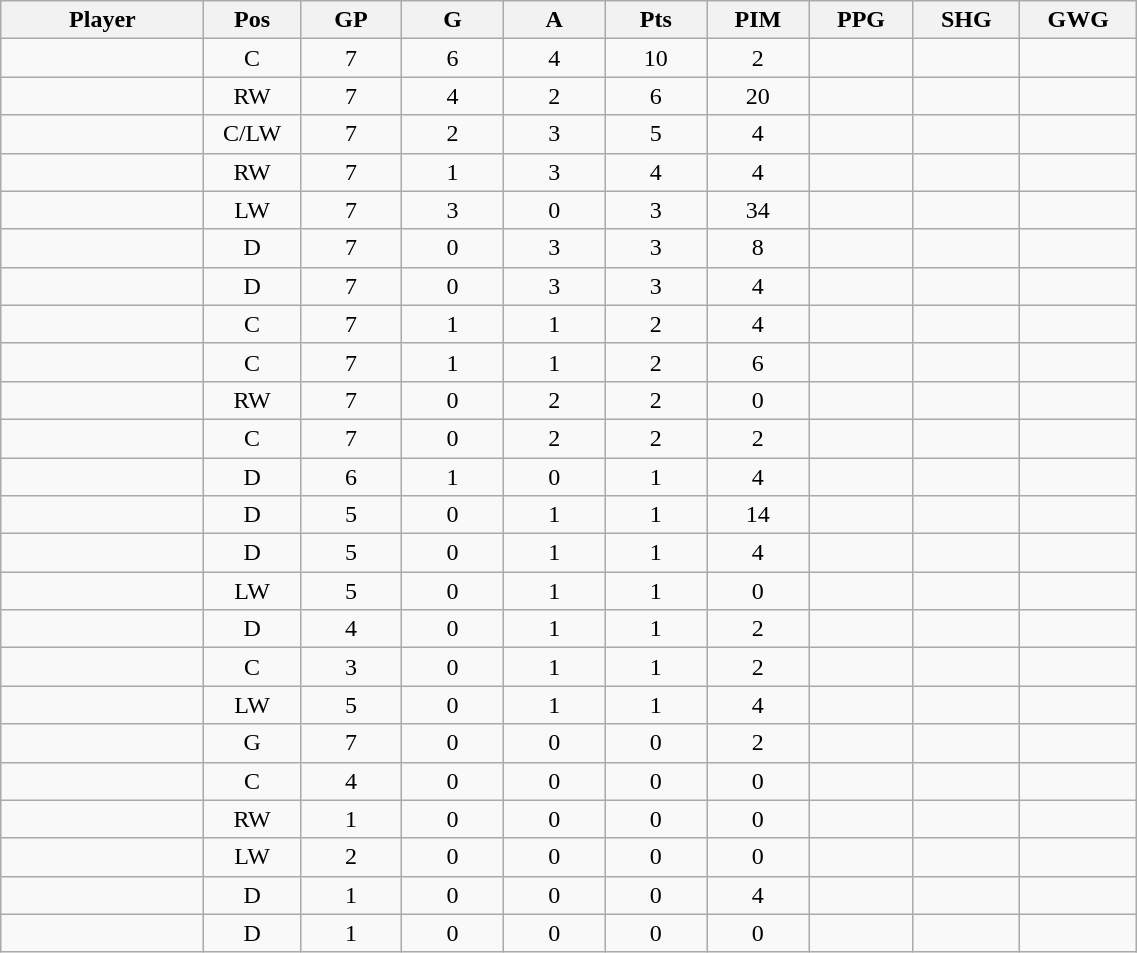<table class="wikitable sortable" width="60%">
<tr ALIGN="center">
<th bgcolor="#DDDDFF" width="10%">Player</th>
<th bgcolor="#DDDDFF" width="3%" title="Position">Pos</th>
<th bgcolor="#DDDDFF" width="5%" title="Games played">GP</th>
<th bgcolor="#DDDDFF" width="5%" title="Goals">G</th>
<th bgcolor="#DDDDFF" width="5%" title="Assists">A</th>
<th bgcolor="#DDDDFF" width="5%" title="Points">Pts</th>
<th bgcolor="#DDDDFF" width="5%" title="Penalties in Minutes">PIM</th>
<th bgcolor="#DDDDFF" width="5%" title="Power Play Goals">PPG</th>
<th bgcolor="#DDDDFF" width="5%" title="Short-handed Goals">SHG</th>
<th bgcolor="#DDDDFF" width="5%" title="Game-winning Goals">GWG</th>
</tr>
<tr align="center">
<td align="right"></td>
<td>C</td>
<td>7</td>
<td>6</td>
<td>4</td>
<td>10</td>
<td>2</td>
<td></td>
<td></td>
<td></td>
</tr>
<tr align="center">
<td align="right"></td>
<td>RW</td>
<td>7</td>
<td>4</td>
<td>2</td>
<td>6</td>
<td>20</td>
<td></td>
<td></td>
<td></td>
</tr>
<tr align="center">
<td align="right"></td>
<td>C/LW</td>
<td>7</td>
<td>2</td>
<td>3</td>
<td>5</td>
<td>4</td>
<td></td>
<td></td>
<td></td>
</tr>
<tr align="center">
<td align="right"></td>
<td>RW</td>
<td>7</td>
<td>1</td>
<td>3</td>
<td>4</td>
<td>4</td>
<td></td>
<td></td>
<td></td>
</tr>
<tr align="center">
<td align="right"></td>
<td>LW</td>
<td>7</td>
<td>3</td>
<td>0</td>
<td>3</td>
<td>34</td>
<td></td>
<td></td>
<td></td>
</tr>
<tr align="center">
<td align="right"></td>
<td>D</td>
<td>7</td>
<td>0</td>
<td>3</td>
<td>3</td>
<td>8</td>
<td></td>
<td></td>
<td></td>
</tr>
<tr align="center">
<td align="right"></td>
<td>D</td>
<td>7</td>
<td>0</td>
<td>3</td>
<td>3</td>
<td>4</td>
<td></td>
<td></td>
<td></td>
</tr>
<tr align="center">
<td align="right"></td>
<td>C</td>
<td>7</td>
<td>1</td>
<td>1</td>
<td>2</td>
<td>4</td>
<td></td>
<td></td>
<td></td>
</tr>
<tr align="center">
<td align="right"></td>
<td>C</td>
<td>7</td>
<td>1</td>
<td>1</td>
<td>2</td>
<td>6</td>
<td></td>
<td></td>
<td></td>
</tr>
<tr align="center">
<td align="right"></td>
<td>RW</td>
<td>7</td>
<td>0</td>
<td>2</td>
<td>2</td>
<td>0</td>
<td></td>
<td></td>
<td></td>
</tr>
<tr align="center">
<td align="right"></td>
<td>C</td>
<td>7</td>
<td>0</td>
<td>2</td>
<td>2</td>
<td>2</td>
<td></td>
<td></td>
<td></td>
</tr>
<tr align="center">
<td align="right"></td>
<td>D</td>
<td>6</td>
<td>1</td>
<td>0</td>
<td>1</td>
<td>4</td>
<td></td>
<td></td>
<td></td>
</tr>
<tr align="center">
<td align="right"></td>
<td>D</td>
<td>5</td>
<td>0</td>
<td>1</td>
<td>1</td>
<td>14</td>
<td></td>
<td></td>
<td></td>
</tr>
<tr align="center">
<td align="right"></td>
<td>D</td>
<td>5</td>
<td>0</td>
<td>1</td>
<td>1</td>
<td>4</td>
<td></td>
<td></td>
<td></td>
</tr>
<tr align="center">
<td align="right"></td>
<td>LW</td>
<td>5</td>
<td>0</td>
<td>1</td>
<td>1</td>
<td>0</td>
<td></td>
<td></td>
<td></td>
</tr>
<tr align="center">
<td align="right"></td>
<td>D</td>
<td>4</td>
<td>0</td>
<td>1</td>
<td>1</td>
<td>2</td>
<td></td>
<td></td>
<td></td>
</tr>
<tr align="center">
<td align="right"></td>
<td>C</td>
<td>3</td>
<td>0</td>
<td>1</td>
<td>1</td>
<td>2</td>
<td></td>
<td></td>
<td></td>
</tr>
<tr align="center">
<td align="right"></td>
<td>LW</td>
<td>5</td>
<td>0</td>
<td>1</td>
<td>1</td>
<td>4</td>
<td></td>
<td></td>
<td></td>
</tr>
<tr align="center">
<td align="right"></td>
<td>G</td>
<td>7</td>
<td>0</td>
<td>0</td>
<td>0</td>
<td>2</td>
<td></td>
<td></td>
<td></td>
</tr>
<tr align="center">
<td align="right"></td>
<td>C</td>
<td>4</td>
<td>0</td>
<td>0</td>
<td>0</td>
<td>0</td>
<td></td>
<td></td>
<td></td>
</tr>
<tr align="center">
<td align="right"></td>
<td>RW</td>
<td>1</td>
<td>0</td>
<td>0</td>
<td>0</td>
<td>0</td>
<td></td>
<td></td>
<td></td>
</tr>
<tr align="center">
<td align="right"></td>
<td>LW</td>
<td>2</td>
<td>0</td>
<td>0</td>
<td>0</td>
<td>0</td>
<td></td>
<td></td>
<td></td>
</tr>
<tr align="center">
<td align="right"></td>
<td>D</td>
<td>1</td>
<td>0</td>
<td>0</td>
<td>0</td>
<td>4</td>
<td></td>
<td></td>
<td></td>
</tr>
<tr align="center">
<td align="right"></td>
<td>D</td>
<td>1</td>
<td>0</td>
<td>0</td>
<td>0</td>
<td>0</td>
<td></td>
<td></td>
<td></td>
</tr>
</table>
